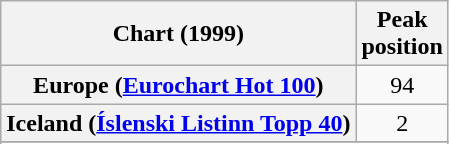<table class="wikitable sortable plainrowheaders" style="text-align:center">
<tr>
<th>Chart (1999)</th>
<th>Peak<br>position</th>
</tr>
<tr>
<th scope="row">Europe (<a href='#'>Eurochart Hot 100</a>)</th>
<td>94</td>
</tr>
<tr>
<th scope="row">Iceland (<a href='#'>Íslenski Listinn Topp 40</a>)</th>
<td>2</td>
</tr>
<tr>
</tr>
<tr>
</tr>
<tr>
</tr>
</table>
